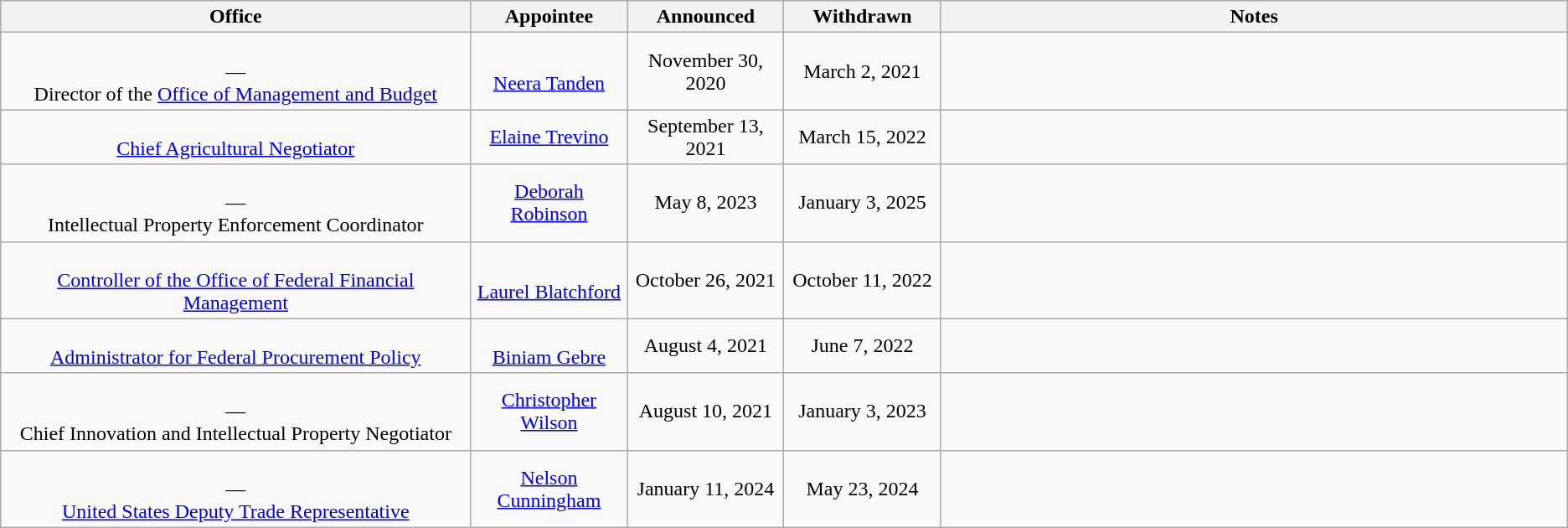<table class="wikitable sortable" style="text-align:center">
<tr>
<th style="width:30%;">Office</th>
<th style="width:10%;">Appointee</th>
<th style="width:10%;" data-sort-type="date">Announced</th>
<th style="width:10%;" data-sort-type="date">Withdrawn</th>
<th style="width:50%;">Notes</th>
</tr>
<tr>
<td><br>—<br>Director of the <a href='#'>Office of Management and Budget</a></td>
<td><br><a href='#'>Neera Tanden</a></td>
<td>November 30, 2020</td>
<td>March 2, 2021</td>
<td style="text-align:left; padding:1%;"></td>
</tr>
<tr>
<td><br><a href='#'>Chief Agricultural Negotiator</a></td>
<td><a href='#'>Elaine Trevino</a></td>
<td>September 13, 2021</td>
<td>March 15, 2022</td>
<td style="text-align:left; padding:1%;"></td>
</tr>
<tr>
<td><br>—<br>Intellectual Property Enforcement Coordinator</td>
<td><a href='#'>Deborah Robinson</a></td>
<td>May 8, 2023</td>
<td>January 3, 2025</td>
<td style="text-align:left; padding:1%;"></td>
</tr>
<tr>
<td><br><a href='#'>Controller of the Office of Federal Financial Management</a></td>
<td><br><a href='#'>Laurel Blatchford</a></td>
<td>October 26, 2021</td>
<td>October 11, 2022</td>
<td style="text-align:left; padding:1%;"></td>
</tr>
<tr>
<td><br><a href='#'>Administrator for Federal Procurement Policy</a></td>
<td><br><a href='#'>Biniam Gebre</a></td>
<td>August 4, 2021</td>
<td>June 7, 2022</td>
<td style="text-align:left; padding:1%;"></td>
</tr>
<tr>
<td><br>—<br>Chief Innovation and Intellectual Property Negotiator</td>
<td><a href='#'>Christopher Wilson</a></td>
<td>August 10, 2021</td>
<td>January 3, 2023</td>
<td style="text-align:left; padding:1%;"></td>
</tr>
<tr>
<td><br>—<br><a href='#'>United States Deputy Trade Representative</a></td>
<td><a href='#'>Nelson Cunningham</a></td>
<td>January 11, 2024</td>
<td>May 23, 2024</td>
<td style="text-align:left; padding:1%;"></td>
</tr>
</table>
